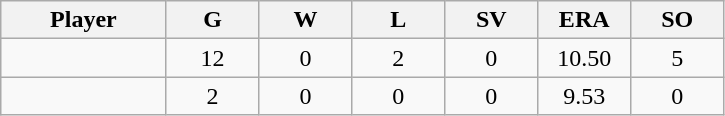<table class="wikitable sortable">
<tr>
<th bgcolor="#DDDDFF" width="16%">Player</th>
<th bgcolor="#DDDDFF" width="9%">G</th>
<th bgcolor="#DDDDFF" width="9%">W</th>
<th bgcolor="#DDDDFF" width="9%">L</th>
<th bgcolor="#DDDDFF" width="9%">SV</th>
<th bgcolor="#DDDDFF" width="9%">ERA</th>
<th bgcolor="#DDDDFF" width="9%">SO</th>
</tr>
<tr align="center">
<td></td>
<td>12</td>
<td>0</td>
<td>2</td>
<td>0</td>
<td>10.50</td>
<td>5</td>
</tr>
<tr align="center">
<td></td>
<td>2</td>
<td>0</td>
<td>0</td>
<td>0</td>
<td>9.53</td>
<td>0</td>
</tr>
</table>
